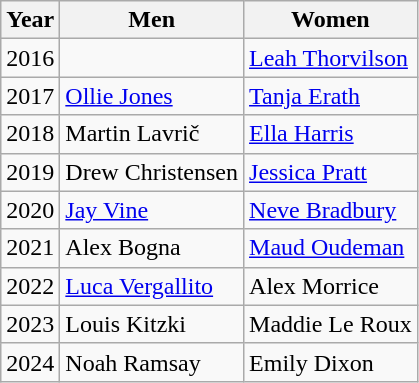<table class="wikitable">
<tr>
<th>Year</th>
<th>Men</th>
<th>Women</th>
</tr>
<tr>
<td>2016</td>
<td></td>
<td><a href='#'>Leah Thorvilson</a></td>
</tr>
<tr>
<td>2017</td>
<td><a href='#'>Ollie Jones</a></td>
<td><a href='#'>Tanja Erath</a></td>
</tr>
<tr>
<td>2018</td>
<td>Martin Lavrič</td>
<td><a href='#'>Ella Harris</a></td>
</tr>
<tr>
<td>2019</td>
<td>Drew Christensen</td>
<td><a href='#'>Jessica Pratt</a></td>
</tr>
<tr>
<td>2020</td>
<td><a href='#'>Jay Vine</a></td>
<td><a href='#'>Neve Bradbury</a></td>
</tr>
<tr>
<td>2021</td>
<td>Alex Bogna</td>
<td><a href='#'>Maud Oudeman</a></td>
</tr>
<tr>
<td>2022</td>
<td><a href='#'>Luca Vergallito</a></td>
<td>Alex Morrice</td>
</tr>
<tr>
<td>2023</td>
<td>Louis Kitzki</td>
<td>Maddie Le Roux</td>
</tr>
<tr>
<td>2024</td>
<td>Noah Ramsay</td>
<td>Emily Dixon</td>
</tr>
</table>
